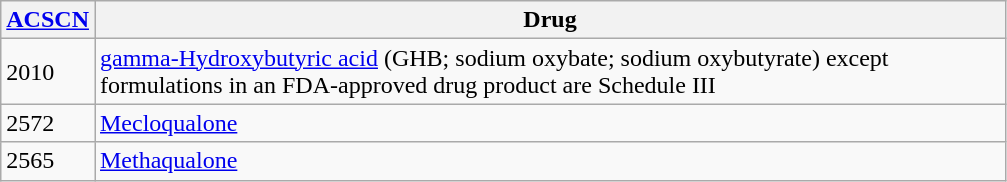<table class="wikitable sortable">
<tr>
<th><a href='#'>ACSCN</a></th>
<th width="600">Drug</th>
</tr>
<tr>
<td>2010</td>
<td><a href='#'>gamma-Hydroxybutyric acid</a> (GHB; sodium oxybate; sodium oxybutyrate) except formulations in an FDA-approved drug product are Schedule III</td>
</tr>
<tr>
<td>2572</td>
<td><a href='#'>Mecloqualone</a></td>
</tr>
<tr>
<td>2565</td>
<td><a href='#'>Methaqualone</a></td>
</tr>
</table>
